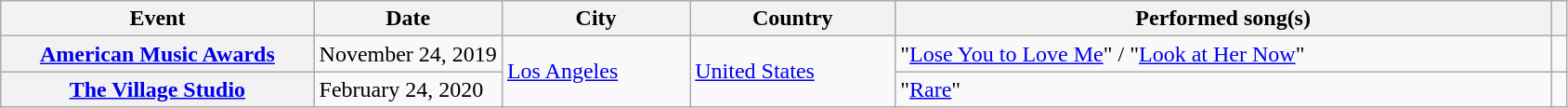<table class="wikitable sortable plainrowheaders">
<tr>
<th style="width:20%;">Event</th>
<th style="width:12%;">Date</th>
<th style="width:12%;">City</th>
<th>Country</th>
<th>Performed song(s)</th>
<th scope="col" class=""></th>
</tr>
<tr>
<th scope="row"><a href='#'>American Music Awards</a></th>
<td>November 24, 2019</td>
<td rowspan="2"><a href='#'>Los Angeles</a></td>
<td rowspan="2"><a href='#'>United States</a></td>
<td>"<a href='#'>Lose You to Love Me</a>" / "<a href='#'>Look at Her Now</a>"</td>
<td style="text-align:center;"></td>
</tr>
<tr>
<th scope="row"><a href='#'>The Village Studio</a></th>
<td>February 24, 2020</td>
<td>"<a href='#'>Rare</a>"</td>
<td style="text-align:center;"></td>
</tr>
</table>
